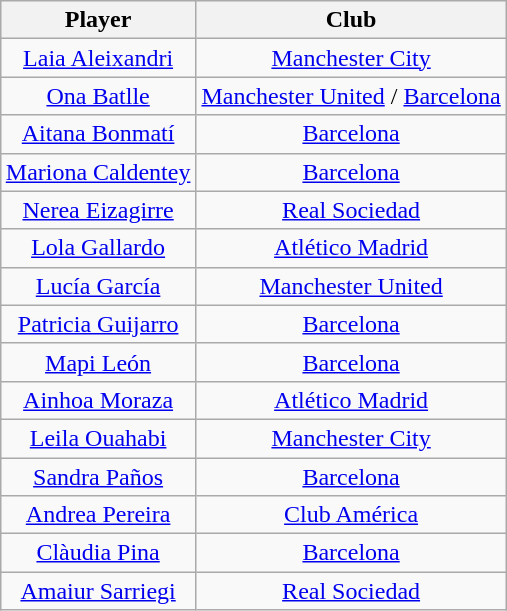<table class="wikitable" style="text-align:center;float:right;margin-left:1rem;">
<tr>
<th scope="col">Player</th>
<th scope="col">Club</th>
</tr>
<tr>
<td><a href='#'>Laia Aleixandri</a></td>
<td> <a href='#'>Manchester City</a></td>
</tr>
<tr>
<td><a href='#'>Ona Batlle</a></td>
<td> <a href='#'>Manchester United</a> / <a href='#'>Barcelona</a></td>
</tr>
<tr>
<td><a href='#'>Aitana Bonmatí</a></td>
<td><a href='#'>Barcelona</a></td>
</tr>
<tr>
<td><a href='#'>Mariona Caldentey</a></td>
<td><a href='#'>Barcelona</a></td>
</tr>
<tr>
<td><a href='#'>Nerea Eizagirre</a></td>
<td><a href='#'>Real Sociedad</a></td>
</tr>
<tr>
<td><a href='#'>Lola Gallardo</a></td>
<td><a href='#'>Atlético Madrid</a></td>
</tr>
<tr>
<td><a href='#'>Lucía García</a></td>
<td> <a href='#'>Manchester United</a></td>
</tr>
<tr>
<td><a href='#'>Patricia Guijarro</a></td>
<td><a href='#'>Barcelona</a></td>
</tr>
<tr>
<td><a href='#'>Mapi León</a></td>
<td><a href='#'>Barcelona</a></td>
</tr>
<tr>
<td><a href='#'>Ainhoa Moraza</a></td>
<td><a href='#'>Atlético Madrid</a></td>
</tr>
<tr>
<td><a href='#'>Leila Ouahabi</a></td>
<td> <a href='#'>Manchester City</a></td>
</tr>
<tr>
<td><a href='#'>Sandra Paños</a></td>
<td><a href='#'>Barcelona</a></td>
</tr>
<tr>
<td><a href='#'>Andrea Pereira</a></td>
<td> <a href='#'>Club América</a></td>
</tr>
<tr>
<td><a href='#'>Clàudia Pina</a></td>
<td><a href='#'>Barcelona</a></td>
</tr>
<tr>
<td><a href='#'>Amaiur Sarriegi</a></td>
<td><a href='#'>Real Sociedad</a></td>
</tr>
</table>
